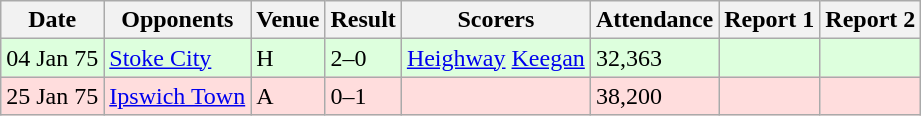<table class=wikitable>
<tr>
<th>Date</th>
<th>Opponents</th>
<th>Venue</th>
<th>Result</th>
<th>Scorers</th>
<th>Attendance</th>
<th>Report 1</th>
<th>Report 2</th>
</tr>
<tr bgcolor="#ddffdd">
<td>04 Jan 75</td>
<td><a href='#'>Stoke City</a></td>
<td>H</td>
<td>2–0</td>
<td><a href='#'>Heighway</a>  <a href='#'>Keegan</a> </td>
<td>32,363</td>
<td></td>
<td></td>
</tr>
<tr bgcolor="#ffdddd">
<td>25 Jan 75</td>
<td><a href='#'>Ipswich Town</a></td>
<td>A</td>
<td>0–1</td>
<td></td>
<td>38,200</td>
<td></td>
<td></td>
</tr>
</table>
